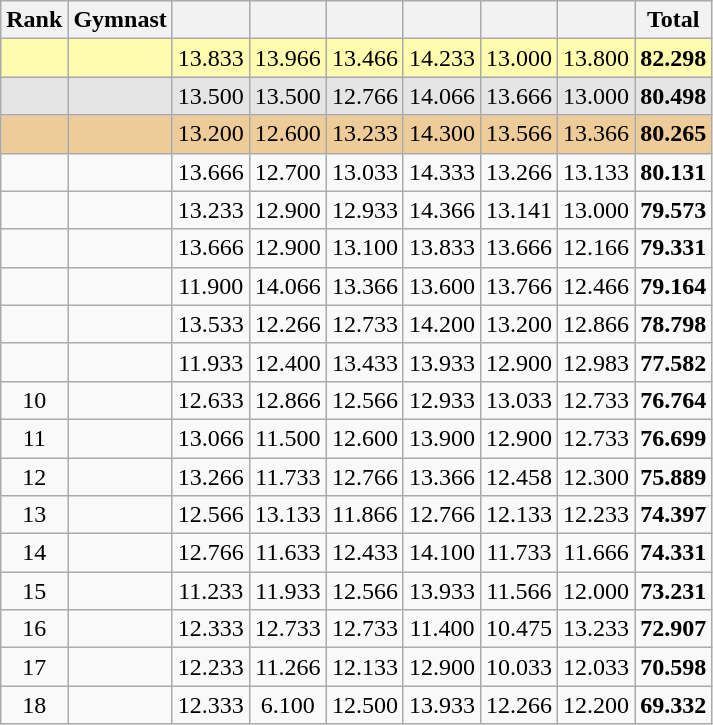<table style="text-align:center;" class="wikitable sortable">
<tr>
<th>Rank</th>
<th>Gymnast</th>
<th></th>
<th></th>
<th></th>
<th></th>
<th></th>
<th></th>
<th>Total</th>
</tr>
<tr style="background:#fffcaf;">
<td></td>
<td align=left></td>
<td>13.833</td>
<td>13.966</td>
<td>13.466</td>
<td>14.233</td>
<td>13.000</td>
<td>13.800</td>
<td><strong>82.298</strong></td>
</tr>
<tr style="background:#e5e5e5;">
<td></td>
<td align=left></td>
<td>13.500</td>
<td>13.500</td>
<td>12.766</td>
<td>14.066</td>
<td>13.666</td>
<td>13.000</td>
<td><strong>80.498</strong></td>
</tr>
<tr style="background:#ec9;">
<td></td>
<td align=left></td>
<td>13.200</td>
<td>12.600</td>
<td>13.233</td>
<td>14.300</td>
<td>13.566</td>
<td>13.366</td>
<td><strong>80.265</strong></td>
</tr>
<tr>
<td></td>
<td align=left></td>
<td>13.666</td>
<td>12.700</td>
<td>13.033</td>
<td>14.333</td>
<td>13.266</td>
<td>13.133</td>
<td><strong>80.131</strong></td>
</tr>
<tr>
<td></td>
<td align=left></td>
<td>13.233</td>
<td>12.900</td>
<td>12.933</td>
<td>14.366</td>
<td>13.141</td>
<td>13.000</td>
<td><strong>79.573</strong></td>
</tr>
<tr>
<td></td>
<td align=left></td>
<td>13.666</td>
<td>12.900</td>
<td>13.100</td>
<td>13.833</td>
<td>13.666</td>
<td>12.166</td>
<td><strong>79.331</strong></td>
</tr>
<tr>
<td></td>
<td align=left></td>
<td>11.900</td>
<td>14.066</td>
<td>13.366</td>
<td>13.600</td>
<td>13.766</td>
<td>12.466</td>
<td><strong>79.164</strong></td>
</tr>
<tr>
<td></td>
<td align=left></td>
<td>13.533</td>
<td>12.266</td>
<td>12.733</td>
<td>14.200</td>
<td>13.200</td>
<td>12.866</td>
<td><strong>78.798</strong></td>
</tr>
<tr>
<td></td>
<td align=left></td>
<td>11.933</td>
<td>12.400</td>
<td>13.433</td>
<td>13.933</td>
<td>12.900</td>
<td>12.983</td>
<td><strong>77.582</strong></td>
</tr>
<tr>
<td>10</td>
<td align=left></td>
<td>12.633</td>
<td>12.866</td>
<td>12.566</td>
<td>12.933</td>
<td>13.033</td>
<td>12.733</td>
<td><strong>76.764</strong></td>
</tr>
<tr>
<td>11</td>
<td align=left></td>
<td>13.066</td>
<td>11.500</td>
<td>12.600</td>
<td>13.900</td>
<td>12.900</td>
<td>12.733</td>
<td><strong>76.699</strong></td>
</tr>
<tr>
<td>12</td>
<td align=left></td>
<td>13.266</td>
<td>11.733</td>
<td>12.766</td>
<td>13.366</td>
<td>12.458</td>
<td>12.300</td>
<td><strong>75.889</strong></td>
</tr>
<tr>
<td>13</td>
<td align=left></td>
<td>12.566</td>
<td>13.133</td>
<td>11.866</td>
<td>12.766</td>
<td>12.133</td>
<td>12.233</td>
<td><strong>74.397</strong></td>
</tr>
<tr>
<td>14</td>
<td align=left></td>
<td>12.766</td>
<td>11.633</td>
<td>12.433</td>
<td>14.100</td>
<td>11.733</td>
<td>11.666</td>
<td><strong>74.331</strong></td>
</tr>
<tr>
<td>15</td>
<td align=left></td>
<td>11.233</td>
<td>11.933</td>
<td>12.566</td>
<td>13.933</td>
<td>11.566</td>
<td>12.000</td>
<td><strong>73.231</strong></td>
</tr>
<tr>
<td>16</td>
<td align=left></td>
<td>12.333</td>
<td>12.733</td>
<td>12.733</td>
<td>11.400</td>
<td>10.475</td>
<td>13.233</td>
<td><strong>72.907</strong></td>
</tr>
<tr>
<td>17</td>
<td align=left></td>
<td>12.233</td>
<td>11.266</td>
<td>12.133</td>
<td>12.900</td>
<td>10.033</td>
<td>12.033</td>
<td><strong>70.598</strong></td>
</tr>
<tr>
<td>18</td>
<td align=left></td>
<td>12.333</td>
<td>6.100</td>
<td>12.500</td>
<td>13.933</td>
<td>12.266</td>
<td>12.200</td>
<td><strong>69.332</strong></td>
</tr>
</table>
